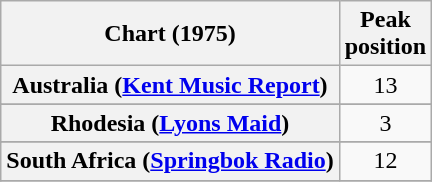<table class="wikitable sortable plainrowheaders" style="text-align:center">
<tr>
<th>Chart (1975)</th>
<th>Peak<br>position</th>
</tr>
<tr>
<th scope="row">Australia (<a href='#'>Kent Music Report</a>)</th>
<td>13</td>
</tr>
<tr>
</tr>
<tr>
</tr>
<tr>
</tr>
<tr>
<th scope="row">Rhodesia (<a href='#'>Lyons Maid</a>)</th>
<td>3</td>
</tr>
<tr>
</tr>
<tr>
<th scope="row">South Africa (<a href='#'>Springbok Radio</a>)</th>
<td>12</td>
</tr>
<tr>
</tr>
</table>
